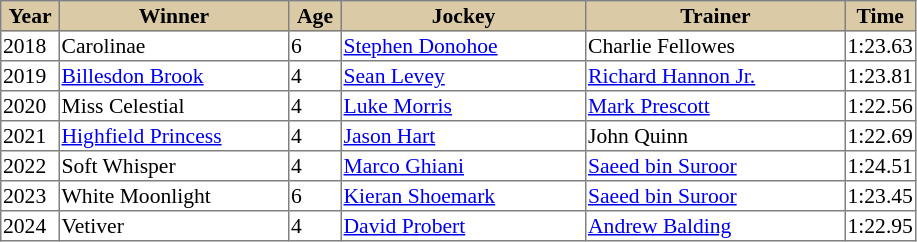<table class = "sortable" | border="1" style="border-collapse: collapse; font-size:90%">
<tr bgcolor="#DACAA5" align="center">
<th width="36px"><strong>Year</strong><br></th>
<th width="150px"><strong>Winner</strong><br></th>
<th width="32px"><strong>Age</strong><br></th>
<th width="160px"><strong>Jockey</strong><br></th>
<th width="170px"><strong>Trainer</strong><br></th>
<th><strong>Time</strong><br></th>
</tr>
<tr>
<td>2018</td>
<td>Carolinae</td>
<td>6</td>
<td><a href='#'>Stephen Donohoe</a></td>
<td>Charlie Fellowes</td>
<td>1:23.63</td>
</tr>
<tr>
<td>2019</td>
<td><a href='#'>Billesdon Brook</a></td>
<td>4</td>
<td><a href='#'>Sean Levey</a></td>
<td><a href='#'>Richard Hannon Jr.</a></td>
<td>1:23.81</td>
</tr>
<tr>
<td>2020</td>
<td>Miss Celestial</td>
<td>4</td>
<td><a href='#'>Luke Morris</a></td>
<td><a href='#'>Mark Prescott</a></td>
<td>1:22.56</td>
</tr>
<tr>
<td>2021</td>
<td><a href='#'>Highfield Princess</a></td>
<td>4</td>
<td><a href='#'>Jason Hart</a></td>
<td>John Quinn</td>
<td>1:22.69</td>
</tr>
<tr>
<td>2022</td>
<td>Soft Whisper</td>
<td>4</td>
<td><a href='#'>Marco Ghiani</a></td>
<td><a href='#'>Saeed bin Suroor</a></td>
<td>1:24.51</td>
</tr>
<tr>
<td>2023</td>
<td>White Moonlight</td>
<td>6</td>
<td><a href='#'>Kieran Shoemark</a></td>
<td><a href='#'>Saeed bin Suroor</a></td>
<td>1:23.45</td>
</tr>
<tr>
<td>2024</td>
<td>Vetiver</td>
<td>4</td>
<td><a href='#'>David Probert</a></td>
<td><a href='#'>Andrew Balding</a></td>
<td>1:22.95</td>
</tr>
</table>
